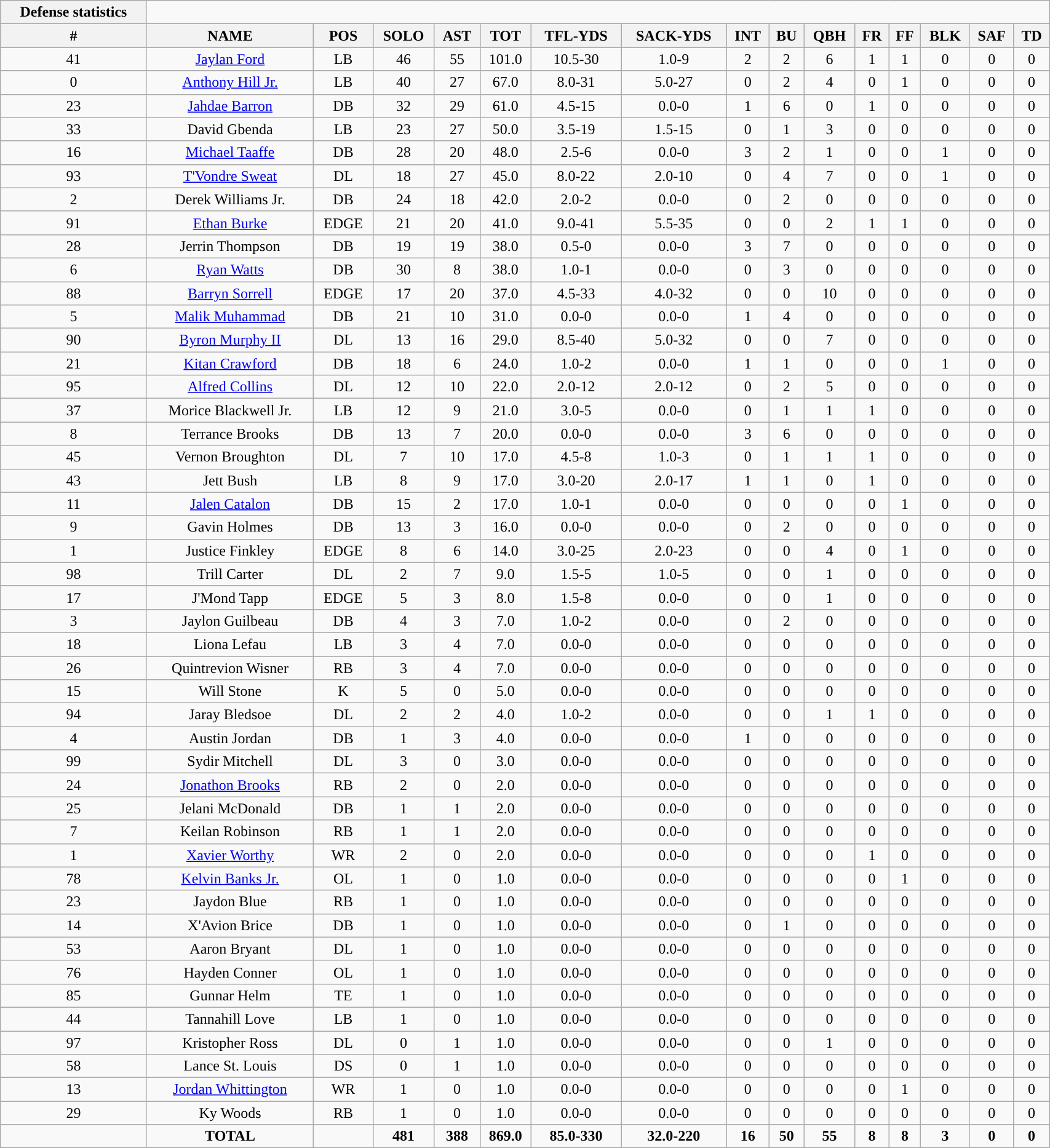<table style="width:90%; text-align:center;" class="wikitable collapsible collapsed">
<tr>
<th style="text-align:center; ">Defense statistics</th>
</tr>
<tr>
<th>#</th>
<th>NAME</th>
<th>POS</th>
<th>SOLO</th>
<th>AST</th>
<th>TOT</th>
<th>TFL-YDS</th>
<th>SACK-YDS</th>
<th>INT</th>
<th>BU</th>
<th>QBH</th>
<th>FR</th>
<th>FF</th>
<th>BLK</th>
<th>SAF</th>
<th>TD</th>
</tr>
<tr>
<td>41</td>
<td><a href='#'>Jaylan Ford</a></td>
<td>LB</td>
<td>46</td>
<td>55</td>
<td>101.0</td>
<td>10.5-30</td>
<td>1.0-9</td>
<td>2</td>
<td>2</td>
<td>6</td>
<td>1</td>
<td>1</td>
<td>0</td>
<td>0</td>
<td>0</td>
</tr>
<tr>
<td>0</td>
<td><a href='#'>Anthony Hill Jr.</a></td>
<td>LB</td>
<td>40</td>
<td>27</td>
<td>67.0</td>
<td>8.0-31</td>
<td>5.0-27</td>
<td>0</td>
<td>2</td>
<td>4</td>
<td>0</td>
<td>1</td>
<td>0</td>
<td>0</td>
<td>0</td>
</tr>
<tr>
<td>23</td>
<td><a href='#'>Jahdae Barron</a></td>
<td>DB</td>
<td>32</td>
<td>29</td>
<td>61.0</td>
<td>4.5-15</td>
<td>0.0-0</td>
<td>1</td>
<td>6</td>
<td>0</td>
<td>1</td>
<td>0</td>
<td>0</td>
<td>0</td>
<td>0</td>
</tr>
<tr>
<td>33</td>
<td>David Gbenda</td>
<td>LB</td>
<td>23</td>
<td>27</td>
<td>50.0</td>
<td>3.5-19</td>
<td>1.5-15</td>
<td>0</td>
<td>1</td>
<td>3</td>
<td>0</td>
<td>0</td>
<td>0</td>
<td>0</td>
<td>0</td>
</tr>
<tr>
<td>16</td>
<td><a href='#'>Michael Taaffe</a></td>
<td>DB</td>
<td>28</td>
<td>20</td>
<td>48.0</td>
<td>2.5-6</td>
<td>0.0-0</td>
<td>3</td>
<td>2</td>
<td>1</td>
<td>0</td>
<td>0</td>
<td>1</td>
<td>0</td>
<td>0</td>
</tr>
<tr>
<td>93</td>
<td><a href='#'>T'Vondre Sweat</a></td>
<td>DL</td>
<td>18</td>
<td>27</td>
<td>45.0</td>
<td>8.0-22</td>
<td>2.0-10</td>
<td>0</td>
<td>4</td>
<td>7</td>
<td>0</td>
<td>0</td>
<td>1</td>
<td>0</td>
<td>0</td>
</tr>
<tr>
<td>2</td>
<td>Derek Williams Jr.</td>
<td>DB</td>
<td>24</td>
<td>18</td>
<td>42.0</td>
<td>2.0-2</td>
<td>0.0-0</td>
<td>0</td>
<td>2</td>
<td>0</td>
<td>0</td>
<td>0</td>
<td>0</td>
<td>0</td>
<td>0</td>
</tr>
<tr>
<td>91</td>
<td><a href='#'>Ethan Burke</a></td>
<td>EDGE</td>
<td>21</td>
<td>20</td>
<td>41.0</td>
<td>9.0-41</td>
<td>5.5-35</td>
<td>0</td>
<td>0</td>
<td>2</td>
<td>1</td>
<td>1</td>
<td>0</td>
<td>0</td>
<td>0</td>
</tr>
<tr>
<td>28</td>
<td>Jerrin Thompson</td>
<td>DB</td>
<td>19</td>
<td>19</td>
<td>38.0</td>
<td>0.5-0</td>
<td>0.0-0</td>
<td>3</td>
<td>7</td>
<td>0</td>
<td>0</td>
<td>0</td>
<td>0</td>
<td>0</td>
<td>0</td>
</tr>
<tr>
<td>6</td>
<td><a href='#'>Ryan Watts</a></td>
<td>DB</td>
<td>30</td>
<td>8</td>
<td>38.0</td>
<td>1.0-1</td>
<td>0.0-0</td>
<td>0</td>
<td>3</td>
<td>0</td>
<td>0</td>
<td>0</td>
<td>0</td>
<td>0</td>
<td>0</td>
</tr>
<tr>
<td>88</td>
<td><a href='#'>Barryn Sorrell</a></td>
<td>EDGE</td>
<td>17</td>
<td>20</td>
<td>37.0</td>
<td>4.5-33</td>
<td>4.0-32</td>
<td>0</td>
<td>0</td>
<td>10</td>
<td>0</td>
<td>0</td>
<td>0</td>
<td>0</td>
<td>0</td>
</tr>
<tr>
<td>5</td>
<td><a href='#'>Malik Muhammad</a></td>
<td>DB</td>
<td>21</td>
<td>10</td>
<td>31.0</td>
<td>0.0-0</td>
<td>0.0-0</td>
<td>1</td>
<td>4</td>
<td>0</td>
<td>0</td>
<td>0</td>
<td>0</td>
<td>0</td>
<td>0</td>
</tr>
<tr>
<td>90</td>
<td><a href='#'>Byron Murphy II</a></td>
<td>DL</td>
<td>13</td>
<td>16</td>
<td>29.0</td>
<td>8.5-40</td>
<td>5.0-32</td>
<td>0</td>
<td>0</td>
<td>7</td>
<td>0</td>
<td>0</td>
<td>0</td>
<td>0</td>
<td>0</td>
</tr>
<tr>
<td>21</td>
<td><a href='#'>Kitan Crawford</a></td>
<td>DB</td>
<td>18</td>
<td>6</td>
<td>24.0</td>
<td>1.0-2</td>
<td>0.0-0</td>
<td>1</td>
<td>1</td>
<td>0</td>
<td>0</td>
<td>0</td>
<td>1</td>
<td>0</td>
<td>0</td>
</tr>
<tr>
<td>95</td>
<td><a href='#'>Alfred Collins</a></td>
<td>DL</td>
<td>12</td>
<td>10</td>
<td>22.0</td>
<td>2.0-12</td>
<td>2.0-12</td>
<td>0</td>
<td>2</td>
<td>5</td>
<td>0</td>
<td>0</td>
<td>0</td>
<td>0</td>
<td>0</td>
</tr>
<tr>
<td>37</td>
<td>Morice Blackwell Jr.</td>
<td>LB</td>
<td>12</td>
<td>9</td>
<td>21.0</td>
<td>3.0-5</td>
<td>0.0-0</td>
<td>0</td>
<td>1</td>
<td>1</td>
<td>1</td>
<td>0</td>
<td>0</td>
<td>0</td>
<td>0</td>
</tr>
<tr>
<td>8</td>
<td>Terrance Brooks</td>
<td>DB</td>
<td>13</td>
<td>7</td>
<td>20.0</td>
<td>0.0-0</td>
<td>0.0-0</td>
<td>3</td>
<td>6</td>
<td>0</td>
<td>0</td>
<td>0</td>
<td>0</td>
<td>0</td>
<td>0</td>
</tr>
<tr>
<td>45</td>
<td>Vernon Broughton</td>
<td>DL</td>
<td>7</td>
<td>10</td>
<td>17.0</td>
<td>4.5-8</td>
<td>1.0-3</td>
<td>0</td>
<td>1</td>
<td>1</td>
<td>1</td>
<td>0</td>
<td>0</td>
<td>0</td>
<td>0</td>
</tr>
<tr>
<td>43</td>
<td>Jett Bush</td>
<td>LB</td>
<td>8</td>
<td>9</td>
<td>17.0</td>
<td>3.0-20</td>
<td>2.0-17</td>
<td>1</td>
<td>1</td>
<td>0</td>
<td>1</td>
<td>0</td>
<td>0</td>
<td>0</td>
<td>0</td>
</tr>
<tr>
<td>11</td>
<td><a href='#'>Jalen Catalon</a></td>
<td>DB</td>
<td>15</td>
<td>2</td>
<td>17.0</td>
<td>1.0-1</td>
<td>0.0-0</td>
<td>0</td>
<td>0</td>
<td>0</td>
<td>0</td>
<td>1</td>
<td>0</td>
<td>0</td>
<td>0</td>
</tr>
<tr>
<td>9</td>
<td>Gavin Holmes</td>
<td>DB</td>
<td>13</td>
<td>3</td>
<td>16.0</td>
<td>0.0-0</td>
<td>0.0-0</td>
<td>0</td>
<td>2</td>
<td>0</td>
<td>0</td>
<td>0</td>
<td>0</td>
<td>0</td>
<td>0</td>
</tr>
<tr>
<td>1</td>
<td>Justice Finkley</td>
<td>EDGE</td>
<td>8</td>
<td>6</td>
<td>14.0</td>
<td>3.0-25</td>
<td>2.0-23</td>
<td>0</td>
<td>0</td>
<td>4</td>
<td>0</td>
<td>1</td>
<td>0</td>
<td>0</td>
<td>0</td>
</tr>
<tr>
<td>98</td>
<td>Trill Carter</td>
<td>DL</td>
<td>2</td>
<td>7</td>
<td>9.0</td>
<td>1.5-5</td>
<td>1.0-5</td>
<td>0</td>
<td>0</td>
<td>1</td>
<td>0</td>
<td>0</td>
<td>0</td>
<td>0</td>
<td>0</td>
</tr>
<tr>
<td>17</td>
<td>J'Mond Tapp</td>
<td>EDGE</td>
<td>5</td>
<td>3</td>
<td>8.0</td>
<td>1.5-8</td>
<td>0.0-0</td>
<td>0</td>
<td>0</td>
<td>1</td>
<td>0</td>
<td>0</td>
<td>0</td>
<td>0</td>
<td>0</td>
</tr>
<tr>
<td>3</td>
<td>Jaylon Guilbeau</td>
<td>DB</td>
<td>4</td>
<td>3</td>
<td>7.0</td>
<td>1.0-2</td>
<td>0.0-0</td>
<td>0</td>
<td>2</td>
<td>0</td>
<td>0</td>
<td>0</td>
<td>0</td>
<td>0</td>
<td>0</td>
</tr>
<tr>
<td>18</td>
<td>Liona Lefau</td>
<td>LB</td>
<td>3</td>
<td>4</td>
<td>7.0</td>
<td>0.0-0</td>
<td>0.0-0</td>
<td>0</td>
<td>0</td>
<td>0</td>
<td>0</td>
<td>0</td>
<td>0</td>
<td>0</td>
<td>0</td>
</tr>
<tr>
<td>26</td>
<td>Quintrevion Wisner</td>
<td>RB</td>
<td>3</td>
<td>4</td>
<td>7.0</td>
<td>0.0-0</td>
<td>0.0-0</td>
<td>0</td>
<td>0</td>
<td>0</td>
<td>0</td>
<td>0</td>
<td>0</td>
<td>0</td>
<td>0</td>
</tr>
<tr>
<td>15</td>
<td>Will Stone</td>
<td>K</td>
<td>5</td>
<td>0</td>
<td>5.0</td>
<td>0.0-0</td>
<td>0.0-0</td>
<td>0</td>
<td>0</td>
<td>0</td>
<td>0</td>
<td>0</td>
<td>0</td>
<td>0</td>
<td>0</td>
</tr>
<tr>
<td>94</td>
<td>Jaray Bledsoe</td>
<td>DL</td>
<td>2</td>
<td>2</td>
<td>4.0</td>
<td>1.0-2</td>
<td>0.0-0</td>
<td>0</td>
<td>0</td>
<td>1</td>
<td>1</td>
<td>0</td>
<td>0</td>
<td>0</td>
<td>0</td>
</tr>
<tr>
<td>4</td>
<td>Austin Jordan</td>
<td>DB</td>
<td>1</td>
<td>3</td>
<td>4.0</td>
<td>0.0-0</td>
<td>0.0-0</td>
<td>1</td>
<td>0</td>
<td>0</td>
<td>0</td>
<td>0</td>
<td>0</td>
<td>0</td>
<td>0</td>
</tr>
<tr>
<td>99</td>
<td>Sydir Mitchell</td>
<td>DL</td>
<td>3</td>
<td>0</td>
<td>3.0</td>
<td>0.0-0</td>
<td>0.0-0</td>
<td>0</td>
<td>0</td>
<td>0</td>
<td>0</td>
<td>0</td>
<td>0</td>
<td>0</td>
<td>0</td>
</tr>
<tr>
<td>24</td>
<td><a href='#'>Jonathon Brooks</a></td>
<td>RB</td>
<td>2</td>
<td>0</td>
<td>2.0</td>
<td>0.0-0</td>
<td>0.0-0</td>
<td>0</td>
<td>0</td>
<td>0</td>
<td>0</td>
<td>0</td>
<td>0</td>
<td>0</td>
<td>0</td>
</tr>
<tr>
<td>25</td>
<td>Jelani McDonald</td>
<td>DB</td>
<td>1</td>
<td>1</td>
<td>2.0</td>
<td>0.0-0</td>
<td>0.0-0</td>
<td>0</td>
<td>0</td>
<td>0</td>
<td>0</td>
<td>0</td>
<td>0</td>
<td>0</td>
<td>0</td>
</tr>
<tr>
<td>7</td>
<td>Keilan Robinson</td>
<td>RB</td>
<td>1</td>
<td>1</td>
<td>2.0</td>
<td>0.0-0</td>
<td>0.0-0</td>
<td>0</td>
<td>0</td>
<td>0</td>
<td>0</td>
<td>0</td>
<td>0</td>
<td>0</td>
<td>0</td>
</tr>
<tr>
<td>1</td>
<td><a href='#'>Xavier Worthy</a></td>
<td>WR</td>
<td>2</td>
<td>0</td>
<td>2.0</td>
<td>0.0-0</td>
<td>0.0-0</td>
<td>0</td>
<td>0</td>
<td>0</td>
<td>1</td>
<td>0</td>
<td>0</td>
<td>0</td>
<td>0</td>
</tr>
<tr>
<td>78</td>
<td><a href='#'>Kelvin Banks Jr.</a></td>
<td>OL</td>
<td>1</td>
<td>0</td>
<td>1.0</td>
<td>0.0-0</td>
<td>0.0-0</td>
<td>0</td>
<td>0</td>
<td>0</td>
<td>0</td>
<td>1</td>
<td>0</td>
<td>0</td>
<td>0</td>
</tr>
<tr>
<td>23</td>
<td>Jaydon Blue</td>
<td>RB</td>
<td>1</td>
<td>0</td>
<td>1.0</td>
<td>0.0-0</td>
<td>0.0-0</td>
<td>0</td>
<td>0</td>
<td>0</td>
<td>0</td>
<td>0</td>
<td>0</td>
<td>0</td>
<td>0</td>
</tr>
<tr>
<td>14</td>
<td>X'Avion Brice</td>
<td>DB</td>
<td>1</td>
<td>0</td>
<td>1.0</td>
<td>0.0-0</td>
<td>0.0-0</td>
<td>0</td>
<td>1</td>
<td>0</td>
<td>0</td>
<td>0</td>
<td>0</td>
<td>0</td>
<td>0</td>
</tr>
<tr>
<td>53</td>
<td>Aaron Bryant</td>
<td>DL</td>
<td>1</td>
<td>0</td>
<td>1.0</td>
<td>0.0-0</td>
<td>0.0-0</td>
<td>0</td>
<td>0</td>
<td>0</td>
<td>0</td>
<td>0</td>
<td>0</td>
<td>0</td>
<td>0</td>
</tr>
<tr>
<td>76</td>
<td>Hayden Conner</td>
<td>OL</td>
<td>1</td>
<td>0</td>
<td>1.0</td>
<td>0.0-0</td>
<td>0.0-0</td>
<td>0</td>
<td>0</td>
<td>0</td>
<td>0</td>
<td>0</td>
<td>0</td>
<td>0</td>
<td>0</td>
</tr>
<tr>
<td>85</td>
<td>Gunnar Helm</td>
<td>TE</td>
<td>1</td>
<td>0</td>
<td>1.0</td>
<td>0.0-0</td>
<td>0.0-0</td>
<td>0</td>
<td>0</td>
<td>0</td>
<td>0</td>
<td>0</td>
<td>0</td>
<td>0</td>
<td>0</td>
</tr>
<tr>
<td>44</td>
<td>Tannahill Love</td>
<td>LB</td>
<td>1</td>
<td>0</td>
<td>1.0</td>
<td>0.0-0</td>
<td>0.0-0</td>
<td>0</td>
<td>0</td>
<td>0</td>
<td>0</td>
<td>0</td>
<td>0</td>
<td>0</td>
<td>0</td>
</tr>
<tr>
<td>97</td>
<td>Kristopher Ross</td>
<td>DL</td>
<td>0</td>
<td>1</td>
<td>1.0</td>
<td>0.0-0</td>
<td>0.0-0</td>
<td>0</td>
<td>0</td>
<td>1</td>
<td>0</td>
<td>0</td>
<td>0</td>
<td>0</td>
<td>0</td>
</tr>
<tr>
<td>58</td>
<td>Lance St. Louis</td>
<td>DS</td>
<td>0</td>
<td>1</td>
<td>1.0</td>
<td>0.0-0</td>
<td>0.0-0</td>
<td>0</td>
<td>0</td>
<td>0</td>
<td>0</td>
<td>0</td>
<td>0</td>
<td>0</td>
<td>0</td>
</tr>
<tr>
<td>13</td>
<td><a href='#'>Jordan Whittington</a></td>
<td>WR</td>
<td>1</td>
<td>0</td>
<td>1.0</td>
<td>0.0-0</td>
<td>0.0-0</td>
<td>0</td>
<td>0</td>
<td>0</td>
<td>0</td>
<td>1</td>
<td>0</td>
<td>0</td>
<td>0</td>
</tr>
<tr>
<td>29</td>
<td>Ky Woods</td>
<td>RB</td>
<td>1</td>
<td>0</td>
<td>1.0</td>
<td>0.0-0</td>
<td>0.0-0</td>
<td>0</td>
<td>0</td>
<td>0</td>
<td>0</td>
<td>0</td>
<td>0</td>
<td>0</td>
<td>0</td>
</tr>
<tr>
<td></td>
<td><strong>TOTAL</strong></td>
<td></td>
<td><strong>481</strong></td>
<td><strong>388</strong></td>
<td><strong>869.0</strong></td>
<td><strong>85.0-330</strong></td>
<td><strong>32.0-220</strong></td>
<td><strong>16</strong></td>
<td><strong>50</strong></td>
<td><strong>55</strong></td>
<td><strong>8</strong></td>
<td><strong>8</strong></td>
<td><strong>3</strong></td>
<td><strong>0</strong></td>
<td><strong>0</strong></td>
</tr>
</table>
